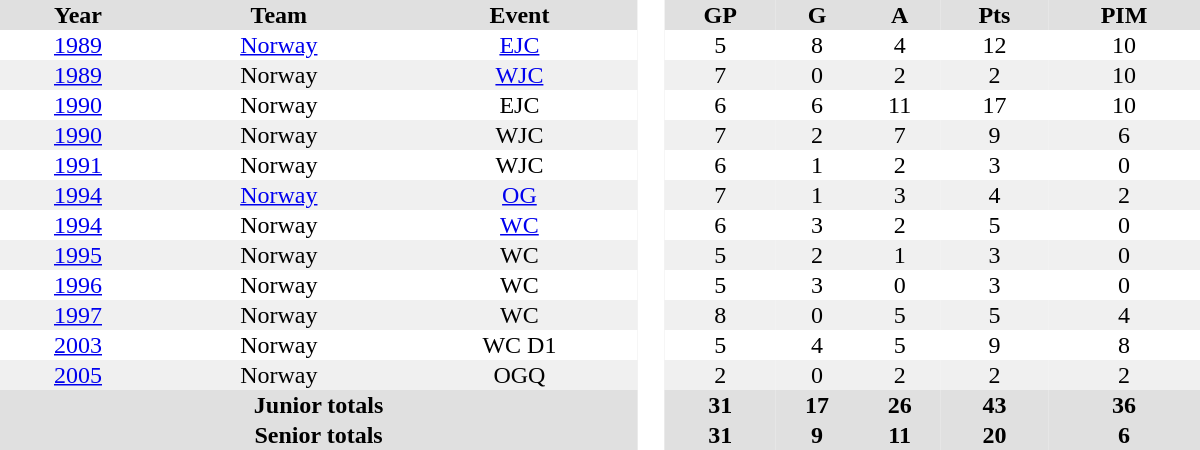<table border="0" cellpadding="1" cellspacing="0" style="text-align:center; width:50em">
<tr ALIGN="center" bgcolor="#e0e0e0">
<th>Year</th>
<th>Team</th>
<th>Event</th>
<th ALIGN="center" rowspan="99" bgcolor="#ffffff"> </th>
<th>GP</th>
<th>G</th>
<th>A</th>
<th>Pts</th>
<th>PIM</th>
</tr>
<tr>
<td><a href='#'>1989</a></td>
<td><a href='#'>Norway</a></td>
<td><a href='#'>EJC</a></td>
<td>5</td>
<td>8</td>
<td>4</td>
<td>12</td>
<td>10</td>
</tr>
<tr bgcolor="#f0f0f0">
<td><a href='#'>1989</a></td>
<td>Norway</td>
<td><a href='#'>WJC</a></td>
<td>7</td>
<td>0</td>
<td>2</td>
<td>2</td>
<td>10</td>
</tr>
<tr>
<td><a href='#'>1990</a></td>
<td>Norway</td>
<td>EJC</td>
<td>6</td>
<td>6</td>
<td>11</td>
<td>17</td>
<td>10</td>
</tr>
<tr bgcolor="#f0f0f0">
<td><a href='#'>1990</a></td>
<td>Norway</td>
<td>WJC</td>
<td>7</td>
<td>2</td>
<td>7</td>
<td>9</td>
<td>6</td>
</tr>
<tr>
<td><a href='#'>1991</a></td>
<td>Norway</td>
<td>WJC</td>
<td>6</td>
<td>1</td>
<td>2</td>
<td>3</td>
<td>0</td>
</tr>
<tr bgcolor="#f0f0f0">
<td><a href='#'>1994</a></td>
<td><a href='#'>Norway</a></td>
<td><a href='#'>OG</a></td>
<td>7</td>
<td>1</td>
<td>3</td>
<td>4</td>
<td>2</td>
</tr>
<tr>
<td><a href='#'>1994</a></td>
<td>Norway</td>
<td><a href='#'>WC</a></td>
<td>6</td>
<td>3</td>
<td>2</td>
<td>5</td>
<td>0</td>
</tr>
<tr bgcolor="#f0f0f0">
<td><a href='#'>1995</a></td>
<td>Norway</td>
<td>WC</td>
<td>5</td>
<td>2</td>
<td>1</td>
<td>3</td>
<td>0</td>
</tr>
<tr>
<td><a href='#'>1996</a></td>
<td>Norway</td>
<td>WC</td>
<td>5</td>
<td>3</td>
<td>0</td>
<td>3</td>
<td>0</td>
</tr>
<tr bgcolor="#f0f0f0">
<td><a href='#'>1997</a></td>
<td>Norway</td>
<td>WC</td>
<td>8</td>
<td>0</td>
<td>5</td>
<td>5</td>
<td>4</td>
</tr>
<tr>
<td><a href='#'>2003</a></td>
<td>Norway</td>
<td>WC D1</td>
<td>5</td>
<td>4</td>
<td>5</td>
<td>9</td>
<td>8</td>
</tr>
<tr bgcolor="#f0f0f0">
<td><a href='#'>2005</a></td>
<td>Norway</td>
<td>OGQ</td>
<td>2</td>
<td>0</td>
<td>2</td>
<td>2</td>
<td>2</td>
</tr>
<tr bgcolor="#e0e0e0">
<th colspan=3>Junior totals</th>
<th>31</th>
<th>17</th>
<th>26</th>
<th>43</th>
<th>36</th>
</tr>
<tr bgcolor="#e0e0e0">
<th colspan=3>Senior totals</th>
<th>31</th>
<th>9</th>
<th>11</th>
<th>20</th>
<th>6</th>
</tr>
</table>
